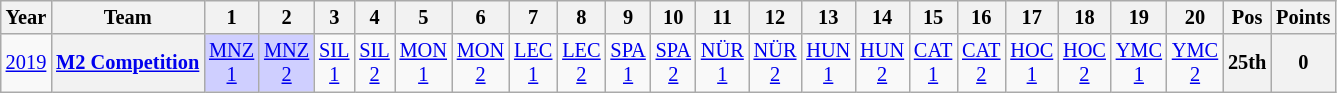<table class="wikitable" style="text-align:center; font-size:85%">
<tr>
<th>Year</th>
<th>Team</th>
<th>1</th>
<th>2</th>
<th>3</th>
<th>4</th>
<th>5</th>
<th>6</th>
<th>7</th>
<th>8</th>
<th>9</th>
<th>10</th>
<th>11</th>
<th>12</th>
<th>13</th>
<th>14</th>
<th>15</th>
<th>16</th>
<th>17</th>
<th>18</th>
<th>19</th>
<th>20</th>
<th>Pos</th>
<th>Points</th>
</tr>
<tr>
<td><a href='#'>2019</a></td>
<th nowrap><a href='#'>M2 Competition</a></th>
<td style="background:#cfcfff;"><a href='#'>MNZ<br>1</a><br></td>
<td style="background:#cfcfff;"><a href='#'>MNZ<br>2</a><br></td>
<td style="background:#"><a href='#'>SIL<br>1</a><br></td>
<td style="background:#;"><a href='#'>SIL<br>2</a><br></td>
<td style="background:#"><a href='#'>MON<br>1</a><br></td>
<td style="background:#;"><a href='#'>MON<br>2</a><br></td>
<td style="background:#;"><a href='#'>LEC<br>1</a><br></td>
<td style="background:#;"><a href='#'>LEC<br>2</a><br></td>
<td style="background:#;"><a href='#'>SPA<br>1</a><br></td>
<td style="background:#;"><a href='#'>SPA<br>2</a><br></td>
<td style="background:#;"><a href='#'>NÜR<br>1</a><br></td>
<td style="background:#;"><a href='#'>NÜR<br>2</a><br></td>
<td style="background:#;"><a href='#'>HUN<br>1</a><br></td>
<td style="background:#;"><a href='#'>HUN<br>2</a><br></td>
<td style="background:#;"><a href='#'>CAT<br>1</a><br></td>
<td style="background:#;"><a href='#'>CAT<br>2</a><br></td>
<td style="background:#;"><a href='#'>HOC<br>1</a><br></td>
<td style="background:#;"><a href='#'>HOC<br>2</a><br></td>
<td style="background:#;"><a href='#'>YMC<br>1</a><br></td>
<td style="background:#;"><a href='#'>YMC<br>2</a><br></td>
<th>25th</th>
<th>0</th>
</tr>
</table>
